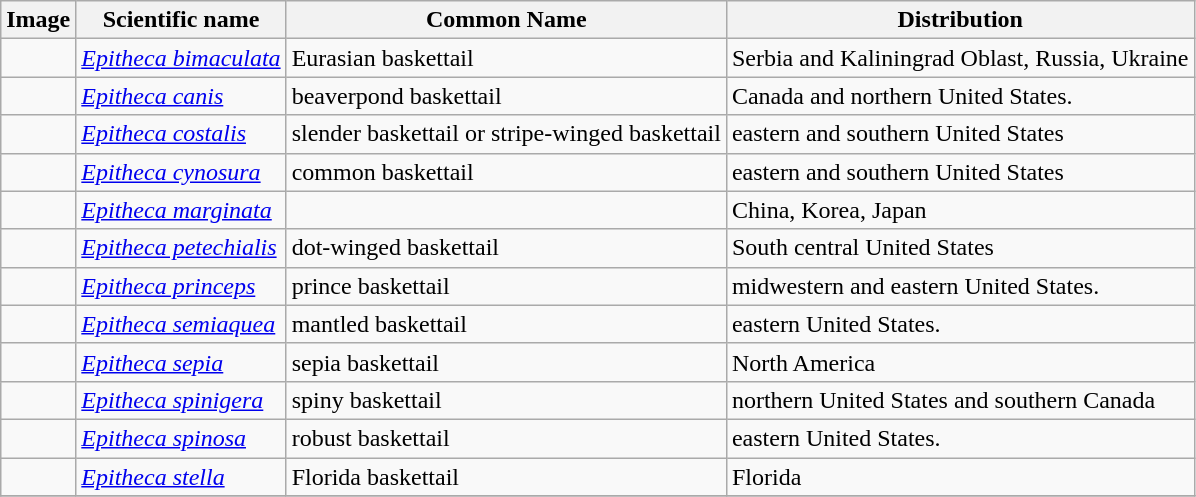<table class="wikitable sortable">
<tr>
<th>Image</th>
<th>Scientific name</th>
<th>Common Name</th>
<th>Distribution</th>
</tr>
<tr>
<td></td>
<td><em><a href='#'>Epitheca bimaculata</a></em> </td>
<td>Eurasian baskettail</td>
<td>Serbia and Kaliningrad Oblast, Russia, Ukraine</td>
</tr>
<tr>
<td></td>
<td><em><a href='#'>Epitheca canis</a></em> </td>
<td>beaverpond baskettail</td>
<td>Canada and northern United States.</td>
</tr>
<tr>
<td></td>
<td><em><a href='#'>Epitheca costalis</a></em> </td>
<td>slender baskettail or stripe-winged baskettail</td>
<td>eastern and southern United States</td>
</tr>
<tr>
<td></td>
<td><em><a href='#'>Epitheca cynosura</a></em> </td>
<td>common baskettail</td>
<td>eastern and southern United States</td>
</tr>
<tr>
<td></td>
<td><em><a href='#'>Epitheca marginata</a></em> </td>
<td></td>
<td>China, Korea, Japan</td>
</tr>
<tr>
<td></td>
<td><em><a href='#'>Epitheca petechialis</a></em> </td>
<td>dot-winged baskettail</td>
<td>South central United States</td>
</tr>
<tr>
<td></td>
<td><em><a href='#'>Epitheca princeps</a></em> </td>
<td>prince baskettail</td>
<td>midwestern and eastern United States.</td>
</tr>
<tr>
<td></td>
<td><em><a href='#'>Epitheca semiaquea</a></em> </td>
<td>mantled baskettail</td>
<td>eastern United States.</td>
</tr>
<tr>
<td></td>
<td><em><a href='#'>Epitheca sepia</a></em> </td>
<td>sepia baskettail</td>
<td>North America</td>
</tr>
<tr>
<td></td>
<td><em><a href='#'>Epitheca spinigera</a></em> </td>
<td>spiny baskettail</td>
<td>northern United States and southern Canada</td>
</tr>
<tr>
<td></td>
<td><em><a href='#'>Epitheca spinosa</a></em> </td>
<td>robust baskettail</td>
<td>eastern United States.</td>
</tr>
<tr>
<td></td>
<td><em><a href='#'>Epitheca stella</a></em> </td>
<td>Florida baskettail</td>
<td>Florida</td>
</tr>
<tr>
</tr>
</table>
